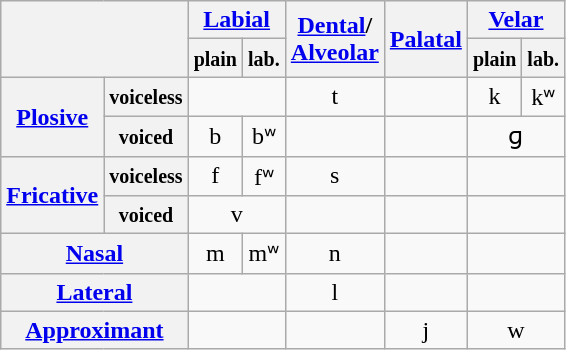<table class="wikitable" style="text-align:center">
<tr>
<th colspan="2" rowspan="2"></th>
<th colspan="2"><a href='#'>Labial</a></th>
<th rowspan="2"><a href='#'>Dental</a>/<br><a href='#'>Alveolar</a></th>
<th rowspan="2"><a href='#'>Palatal</a></th>
<th colspan="2"><a href='#'>Velar</a></th>
</tr>
<tr>
<th><small>plain</small></th>
<th><small>lab.</small></th>
<th><small>plain</small></th>
<th><small>lab.</small></th>
</tr>
<tr>
<th rowspan="2"><a href='#'>Plosive</a></th>
<th><small>voiceless</small></th>
<td colspan="2"></td>
<td>t</td>
<td></td>
<td>k</td>
<td>kʷ</td>
</tr>
<tr>
<th><small>voiced</small></th>
<td>b</td>
<td>bʷ</td>
<td></td>
<td></td>
<td colspan="2">ɡ</td>
</tr>
<tr>
<th rowspan="2"><a href='#'>Fricative</a></th>
<th><small>voiceless</small></th>
<td>f</td>
<td>fʷ</td>
<td>s</td>
<td></td>
<td colspan="2"></td>
</tr>
<tr>
<th><small>voiced</small></th>
<td colspan="2">v</td>
<td></td>
<td></td>
<td colspan="2"></td>
</tr>
<tr>
<th colspan="2"><a href='#'>Nasal</a></th>
<td>m</td>
<td>mʷ</td>
<td>n</td>
<td></td>
<td colspan="2"></td>
</tr>
<tr>
<th colspan="2"><a href='#'>Lateral</a></th>
<td colspan="2"></td>
<td>l</td>
<td></td>
<td colspan="2"></td>
</tr>
<tr>
<th colspan="2"><a href='#'>Approximant</a></th>
<td colspan="2"></td>
<td></td>
<td>j</td>
<td colspan="2">w</td>
</tr>
</table>
